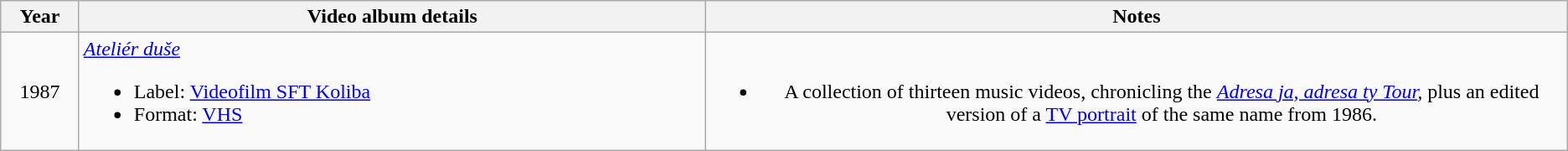<table class=wikitable style=text-align:center>
<tr>
<th width=5%>Year</th>
<th width=40%>Video album details</th>
<th width=55%>Notes</th>
</tr>
<tr>
<td>1987</td>
<td align=left><em><a href='#'>Ateliér duše</a></em><br><ul><li>Label: <a href='#'>Videofilm SFT Koliba</a></li><li>Format: <a href='#'>VHS</a></li></ul></td>
<td><br><ul><li>A collection of thirteen music videos, chronicling the <em><a href='#'>Adresa ja, adresa ty Tour</a>,</em> plus an edited version of a <a href='#'>TV portrait</a> of the same name from 1986.</li></ul></td>
</tr>
</table>
